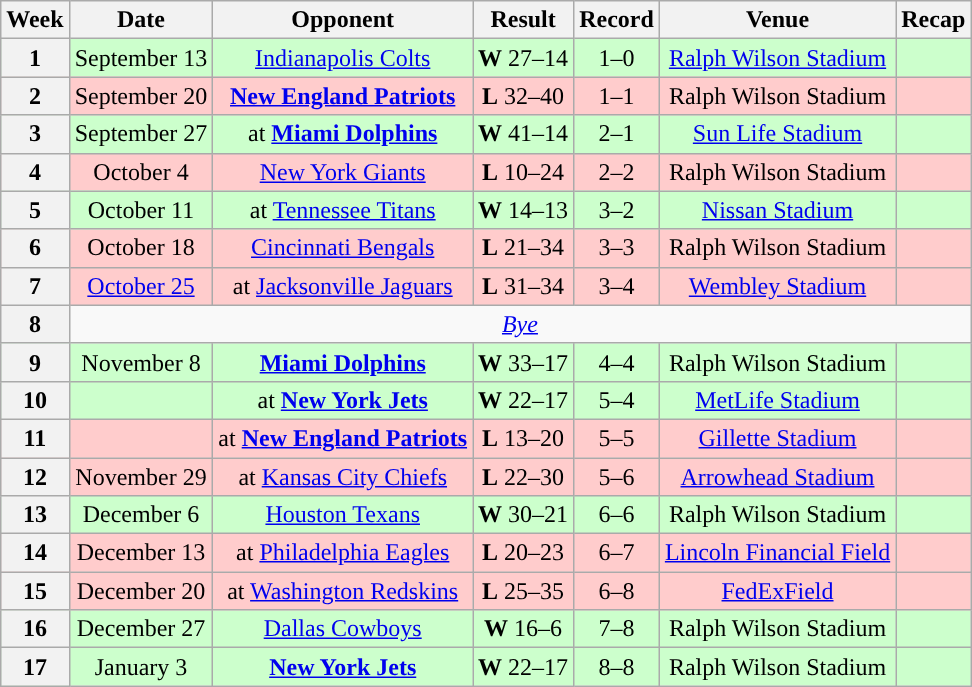<table class="wikitable" style="text-align:center">
<tr>
<th>Week</th>
<th>Date</th>
<th>Opponent</th>
<th>Result</th>
<th>Record</th>
<th>Venue</th>
<th>Recap</th>
</tr>
<tr style="background:#cfc">
<th>1</th>
<td>September 13</td>
<td><a href='#'>Indianapolis Colts</a></td>
<td><strong>W</strong> 27–14</td>
<td>1–0</td>
<td><a href='#'>Ralph Wilson Stadium</a></td>
<td></td>
</tr>
<tr style="background:#fcc">
<th>2</th>
<td>September 20</td>
<td><strong><a href='#'>New England Patriots</a></strong></td>
<td><strong>L</strong> 32–40</td>
<td>1–1</td>
<td>Ralph Wilson Stadium</td>
<td></td>
</tr>
<tr style="background:#cfc">
<th>3</th>
<td>September 27</td>
<td>at <strong><a href='#'>Miami Dolphins</a></strong></td>
<td><strong>W</strong> 41–14</td>
<td>2–1</td>
<td><a href='#'>Sun Life Stadium</a></td>
<td></td>
</tr>
<tr style="background:#fcc">
<th>4</th>
<td>October 4</td>
<td><a href='#'>New York Giants</a></td>
<td><strong>L</strong> 10–24</td>
<td>2–2</td>
<td>Ralph Wilson Stadium</td>
<td></td>
</tr>
<tr style="background:#cfc">
<th>5</th>
<td>October 11</td>
<td>at <a href='#'>Tennessee Titans</a></td>
<td><strong>W</strong> 14–13</td>
<td>3–2</td>
<td><a href='#'>Nissan Stadium</a></td>
<td></td>
</tr>
<tr style="background:#fcc">
<th>6</th>
<td>October 18</td>
<td><a href='#'>Cincinnati Bengals</a></td>
<td><strong>L</strong> 21–34</td>
<td>3–3</td>
<td>Ralph Wilson Stadium</td>
<td></td>
</tr>
<tr style="background:#fcc">
<th>7</th>
<td><a href='#'>October 25</a></td>
<td>at <a href='#'>Jacksonville Jaguars</a></td>
<td><strong>L</strong> 31–34</td>
<td>3–4</td>
<td> <a href='#'>Wembley Stadium</a> </td>
<td></td>
</tr>
<tr>
<th>8</th>
<td colspan="6"><em><a href='#'>Bye</a></em></td>
</tr>
<tr style="background:#cfc">
<th>9</th>
<td>November 8</td>
<td><strong><a href='#'>Miami Dolphins</a></strong></td>
<td><strong>W</strong> 33–17</td>
<td>4–4</td>
<td>Ralph Wilson Stadium</td>
<td></td>
</tr>
<tr style="background:#cfc">
<th>10</th>
<td></td>
<td>at <strong><a href='#'>New York Jets</a></strong></td>
<td><strong>W</strong> 22–17</td>
<td>5–4</td>
<td><a href='#'>MetLife Stadium</a></td>
<td></td>
</tr>
<tr style="background:#fcc">
<th>11</th>
<td></td>
<td>at <strong><a href='#'>New England Patriots</a></strong></td>
<td><strong>L</strong> 13–20</td>
<td>5–5</td>
<td><a href='#'>Gillette Stadium</a></td>
<td></td>
</tr>
<tr style="background:#fcc">
<th>12</th>
<td>November 29</td>
<td>at <a href='#'>Kansas City Chiefs</a></td>
<td><strong>L</strong> 22–30</td>
<td>5–6</td>
<td><a href='#'>Arrowhead Stadium</a></td>
<td></td>
</tr>
<tr style="background:#cfc">
<th>13</th>
<td>December 6</td>
<td><a href='#'>Houston Texans</a></td>
<td><strong>W</strong> 30–21</td>
<td>6–6</td>
<td>Ralph Wilson Stadium</td>
<td></td>
</tr>
<tr style="background:#fcc">
<th>14</th>
<td>December 13</td>
<td>at <a href='#'>Philadelphia Eagles</a></td>
<td><strong>L</strong> 20–23</td>
<td>6–7</td>
<td><a href='#'>Lincoln Financial Field</a></td>
<td></td>
</tr>
<tr style="background:#fcc">
<th>15</th>
<td>December 20</td>
<td>at <a href='#'>Washington Redskins</a></td>
<td><strong>L</strong> 25–35</td>
<td>6–8</td>
<td><a href='#'>FedExField</a></td>
<td></td>
</tr>
<tr style="background:#cfc">
<th>16</th>
<td>December 27</td>
<td><a href='#'>Dallas Cowboys</a></td>
<td><strong>W</strong> 16–6</td>
<td>7–8</td>
<td>Ralph Wilson Stadium</td>
<td></td>
</tr>
<tr style="background:#cfc">
<th>17</th>
<td>January 3</td>
<td><strong><a href='#'>New York Jets</a></strong></td>
<td><strong>W</strong> 22–17</td>
<td>8–8</td>
<td>Ralph Wilson Stadium</td>
<td></td>
</tr>
</table>
